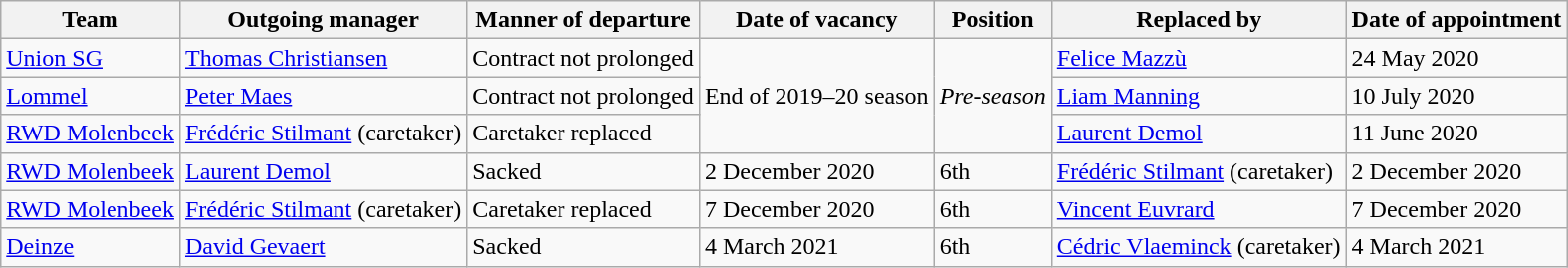<table class="wikitable">
<tr>
<th>Team</th>
<th>Outgoing manager</th>
<th>Manner of departure</th>
<th>Date of vacancy</th>
<th>Position</th>
<th>Replaced by</th>
<th>Date of appointment</th>
</tr>
<tr>
<td><a href='#'>Union SG</a></td>
<td> <a href='#'>Thomas Christiansen</a></td>
<td>Contract not prolonged </td>
<td rowspan=3>End of 2019–20 season</td>
<td rowspan=3><em>Pre-season</em></td>
<td> <a href='#'>Felice Mazzù</a></td>
<td>24 May 2020 </td>
</tr>
<tr>
<td><a href='#'>Lommel</a></td>
<td> <a href='#'>Peter Maes</a></td>
<td>Contract not prolonged </td>
<td> <a href='#'>Liam Manning</a></td>
<td>10 July 2020 </td>
</tr>
<tr>
<td><a href='#'>RWD Molenbeek</a></td>
<td> <a href='#'>Frédéric Stilmant</a> (caretaker)</td>
<td>Caretaker replaced</td>
<td> <a href='#'>Laurent Demol</a></td>
<td>11 June 2020 </td>
</tr>
<tr>
<td><a href='#'>RWD Molenbeek</a></td>
<td> <a href='#'>Laurent Demol</a></td>
<td>Sacked</td>
<td>2 December 2020 </td>
<td>6th</td>
<td> <a href='#'>Frédéric Stilmant</a> (caretaker)</td>
<td>2 December 2020</td>
</tr>
<tr>
<td><a href='#'>RWD Molenbeek</a></td>
<td> <a href='#'>Frédéric Stilmant</a> (caretaker)</td>
<td>Caretaker replaced</td>
<td>7 December 2020</td>
<td>6th</td>
<td> <a href='#'>Vincent Euvrard</a></td>
<td>7 December 2020 </td>
</tr>
<tr>
<td><a href='#'>Deinze</a></td>
<td> <a href='#'>David Gevaert</a></td>
<td>Sacked</td>
<td>4 March 2021 </td>
<td>6th</td>
<td> <a href='#'>Cédric Vlaeminck</a> (caretaker) </td>
<td>4 March 2021</td>
</tr>
</table>
